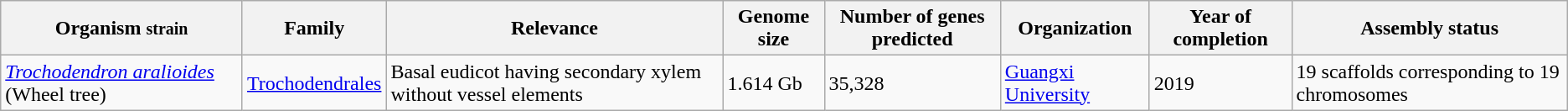<table class="wikitable sortable" style="border:1px solid #aaa;">
<tr>
<th>Organism <small>strain</small></th>
<th>Family</th>
<th>Relevance</th>
<th>Genome size</th>
<th>Number of genes predicted</th>
<th>Organization</th>
<th>Year of completion</th>
<th>Assembly status</th>
</tr>
<tr>
<td><em><a href='#'>Trochodendron aralioides</a></em> (Wheel tree)</td>
<td><a href='#'>Trochodendrales</a></td>
<td>Basal eudicot having secondary xylem without vessel elements</td>
<td>1.614 Gb</td>
<td>35,328</td>
<td><a href='#'>Guangxi University</a></td>
<td>2019</td>
<td>19 scaffolds corresponding to 19 chromosomes</td>
</tr>
</table>
